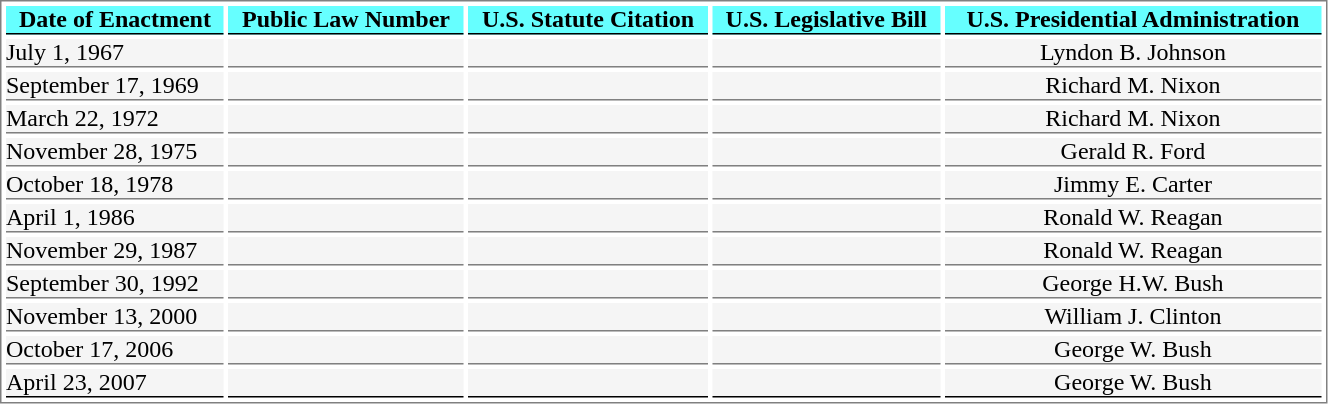<table style="border:1px solid gray; align:left; width:70%" cellspacing=3 cellpadding=0>
<tr style="font-weight:bold; text-align:center; background:#6FF; color:black;">
<th style=" border-bottom:1.5px solid black">Date of Enactment</th>
<th style=" border-bottom:1.5px solid black">Public Law Number</th>
<th style=" border-bottom:1.5px solid black">U.S. Statute Citation</th>
<th style=" border-bottom:1.5px solid black">U.S. Legislative Bill</th>
<th style=" border-bottom:1.5px solid black">U.S. Presidential Administration</th>
</tr>
<tr>
<td style="border-bottom:1px solid gray; background:#F5F5F5;">July 1, 1967</td>
<td style="border-bottom:1px solid gray; background:#F5F5F5; text-align:center;"></td>
<td style="border-bottom:1px solid gray; background:#F5F5F5; text-align:center;"></td>
<td style="border-bottom:1px solid gray; background:#F5F5F5; text-align:center;"></td>
<td style="border-bottom:1px solid gray; background:#F5F5F5; text-align:center;">Lyndon B. Johnson</td>
</tr>
<tr>
<td style="border-bottom:1px solid gray; background:#F5F5F5;">September 17, 1969</td>
<td style="border-bottom:1px solid gray; background:#F5F5F5; text-align:center;"></td>
<td style="border-bottom:1px solid gray; background:#F5F5F5; text-align:center;"></td>
<td style="border-bottom:1px solid gray; background:#F5F5F5; text-align:center;"></td>
<td style="border-bottom:1px solid gray; background:#F5F5F5; text-align:center;">Richard M. Nixon</td>
</tr>
<tr>
<td style="border-bottom:1px solid gray; background:#F5F5F5;">March 22, 1972</td>
<td style="border-bottom:1px solid gray; background:#F5F5F5; text-align:center;"></td>
<td style="border-bottom:1px solid gray; background:#F5F5F5; text-align:center;"></td>
<td style="border-bottom:1px solid gray; background:#F5F5F5; text-align:center;"></td>
<td style="border-bottom:1px solid gray; background:#F5F5F5; text-align:center;">Richard M. Nixon</td>
</tr>
<tr>
<td style="border-bottom:1px solid gray; background:#F5F5F5;">November 28, 1975</td>
<td style="border-bottom:1px solid gray; background:#F5F5F5; text-align:center;"></td>
<td style="border-bottom:1px solid gray; background:#F5F5F5; text-align:center;"></td>
<td style="border-bottom:1px solid gray; background:#F5F5F5; text-align:center;"></td>
<td style="border-bottom:1px solid gray; background:#F5F5F5; text-align:center;">Gerald R. Ford</td>
</tr>
<tr>
<td style="border-bottom:1px solid gray; background:#F5F5F5;">October 18, 1978</td>
<td style="border-bottom:1px solid gray; background:#F5F5F5; text-align:center;"></td>
<td style="border-bottom:1px solid gray; background:#F5F5F5; text-align:center;"></td>
<td style="border-bottom:1px solid gray; background:#F5F5F5; text-align:center;"></td>
<td style="border-bottom:1px solid gray; background:#F5F5F5; text-align:center;">Jimmy E. Carter</td>
</tr>
<tr>
<td style="border-bottom:1px solid gray; background:#F5F5F5;">April 1, 1986</td>
<td style="border-bottom:1px solid gray; background:#F5F5F5; text-align:center;"></td>
<td style="border-bottom:1px solid gray; background:#F5F5F5; text-align:center;"></td>
<td style="border-bottom:1px solid gray; background:#F5F5F5; text-align:center;"></td>
<td style="border-bottom:1px solid gray; background:#F5F5F5; text-align:center;">Ronald W. Reagan</td>
</tr>
<tr>
<td style="border-bottom:1px solid gray; background:#F5F5F5;">November 29, 1987</td>
<td style="border-bottom:1px solid gray; background:#F5F5F5; text-align:center;"></td>
<td style="border-bottom:1px solid gray; background:#F5F5F5; text-align:center;"></td>
<td style="border-bottom:1px solid gray; background:#F5F5F5; text-align:center;"></td>
<td style="border-bottom:1px solid gray; background:#F5F5F5; text-align:center;">Ronald W. Reagan</td>
</tr>
<tr>
<td style="border-bottom:1px solid gray; background:#F5F5F5;">September 30, 1992</td>
<td style="border-bottom:1px solid gray; background:#F5F5F5; text-align:center;"></td>
<td style="border-bottom:1px solid gray; background:#F5F5F5; text-align:center;"></td>
<td style="border-bottom:1px solid gray; background:#F5F5F5; text-align:center;"></td>
<td style="border-bottom:1px solid gray; background:#F5F5F5; text-align:center;">George H.W. Bush</td>
</tr>
<tr>
<td style="border-bottom:1px solid gray; background:#F5F5F5;">November 13, 2000</td>
<td style="border-bottom:1px solid gray; background:#F5F5F5; text-align:center;"></td>
<td style="border-bottom:1px solid gray; background:#F5F5F5; text-align:center;"></td>
<td style="border-bottom:1px solid gray; background:#F5F5F5; text-align:center;"></td>
<td style="border-bottom:1px solid gray; background:#F5F5F5; text-align:center;">William J. Clinton</td>
</tr>
<tr>
<td style="border-bottom:1px solid gray; background:#F5F5F5;">October 17, 2006</td>
<td style="border-bottom:1px solid gray; background:#F5F5F5; text-align:center;"></td>
<td style="border-bottom:1px solid gray; background:#F5F5F5; text-align:center;"></td>
<td style="border-bottom:1px solid gray; background:#F5F5F5; text-align:center;"></td>
<td style="border-bottom:1px solid gray; background:#F5F5F5; text-align:center;">George W. Bush</td>
</tr>
<tr>
<td style="border-bottom:1.5px solid black; background:#F5F5F5;">April 23, 2007</td>
<td style="border-bottom:1.5px solid black; background:#F5F5F5; text-align:center;"></td>
<td style="border-bottom:1.5px solid black; background:#F5F5F5; text-align:center;"></td>
<td style="border-bottom:1.5px solid black; background:#F5F5F5; text-align:center;"></td>
<td style="border-bottom:1.5px solid black; background:#F5F5F5; text-align:center;">George W. Bush</td>
</tr>
</table>
